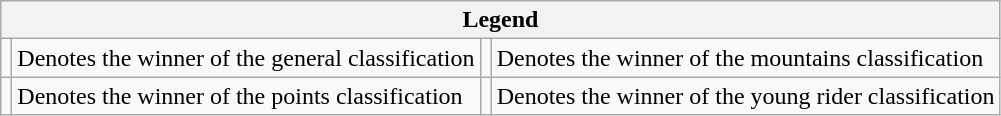<table class="wikitable">
<tr>
<th colspan="4">Legend</th>
</tr>
<tr>
<td></td>
<td>Denotes the winner of the general classification</td>
<td></td>
<td>Denotes the winner of the mountains classification</td>
</tr>
<tr>
<td></td>
<td>Denotes the winner of the points classification</td>
<td></td>
<td>Denotes the winner of the young rider classification</td>
</tr>
</table>
